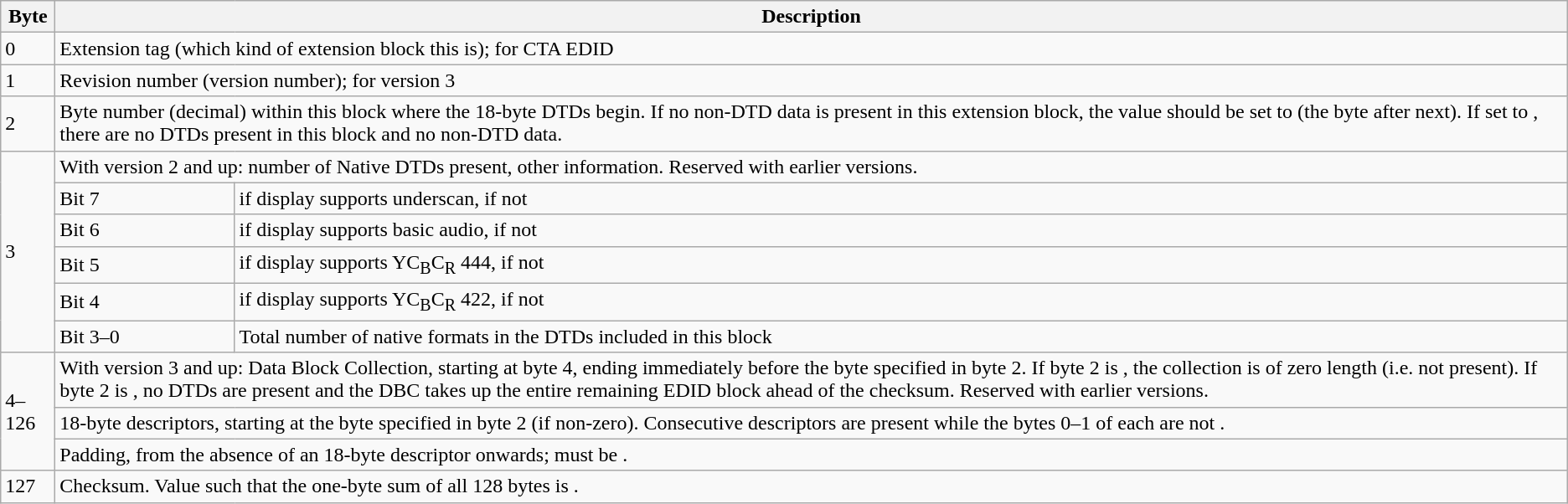<table class="wikitable">
<tr>
<th>Byte</th>
<th colspan=2>Description</th>
</tr>
<tr>
<td>0</td>
<td colspan=2>Extension tag (which kind of extension block this is);  for CTA EDID</td>
</tr>
<tr>
<td>1</td>
<td colspan=2>Revision number (version number);  for version 3</td>
</tr>
<tr>
<td>2</td>
<td colspan=2>Byte number (decimal) within this block where the 18-byte DTDs begin. If no non-DTD data is present in this extension block, the value should be set to  (the byte after next). If set to , there are no DTDs present in this block and no non-DTD data.</td>
</tr>
<tr>
<td rowspan=6>3</td>
<td colspan=2>With version 2 and up: number of Native DTDs present, other information. Reserved with earlier versions.</td>
</tr>
<tr>
<td>Bit 7</td>
<td> if display supports underscan,  if not</td>
</tr>
<tr>
<td>Bit 6</td>
<td> if display supports basic audio,  if not</td>
</tr>
<tr>
<td>Bit 5</td>
<td> if display supports YC<sub>B</sub>C<sub>R</sub> 444,  if not</td>
</tr>
<tr>
<td>Bit 4</td>
<td> if display supports YC<sub>B</sub>C<sub>R</sub> 422,  if not</td>
</tr>
<tr>
<td>Bit 3–0</td>
<td>Total number of native formats in the DTDs included in this block</td>
</tr>
<tr>
<td rowspan=3>4–126</td>
<td colspan=2>With version 3 and up: Data Block Collection, starting at byte 4, ending immediately before the byte specified in byte 2.  If byte 2 is , the collection is of zero length (i.e. not present).  If byte 2 is , no DTDs are present and the DBC takes up the entire remaining EDID block ahead of the checksum. Reserved with earlier versions.</td>
</tr>
<tr>
<td colspan=2>18-byte descriptors, starting at the byte specified in byte 2 (if non-zero). Consecutive descriptors are present while the bytes 0–1 of each are not .</td>
</tr>
<tr>
<td colspan=2>Padding, from the absence of an 18-byte descriptor onwards; must be .</td>
</tr>
<tr>
<td>127</td>
<td colspan=2>Checksum. Value such that the one-byte sum of all 128 bytes is .</td>
</tr>
</table>
